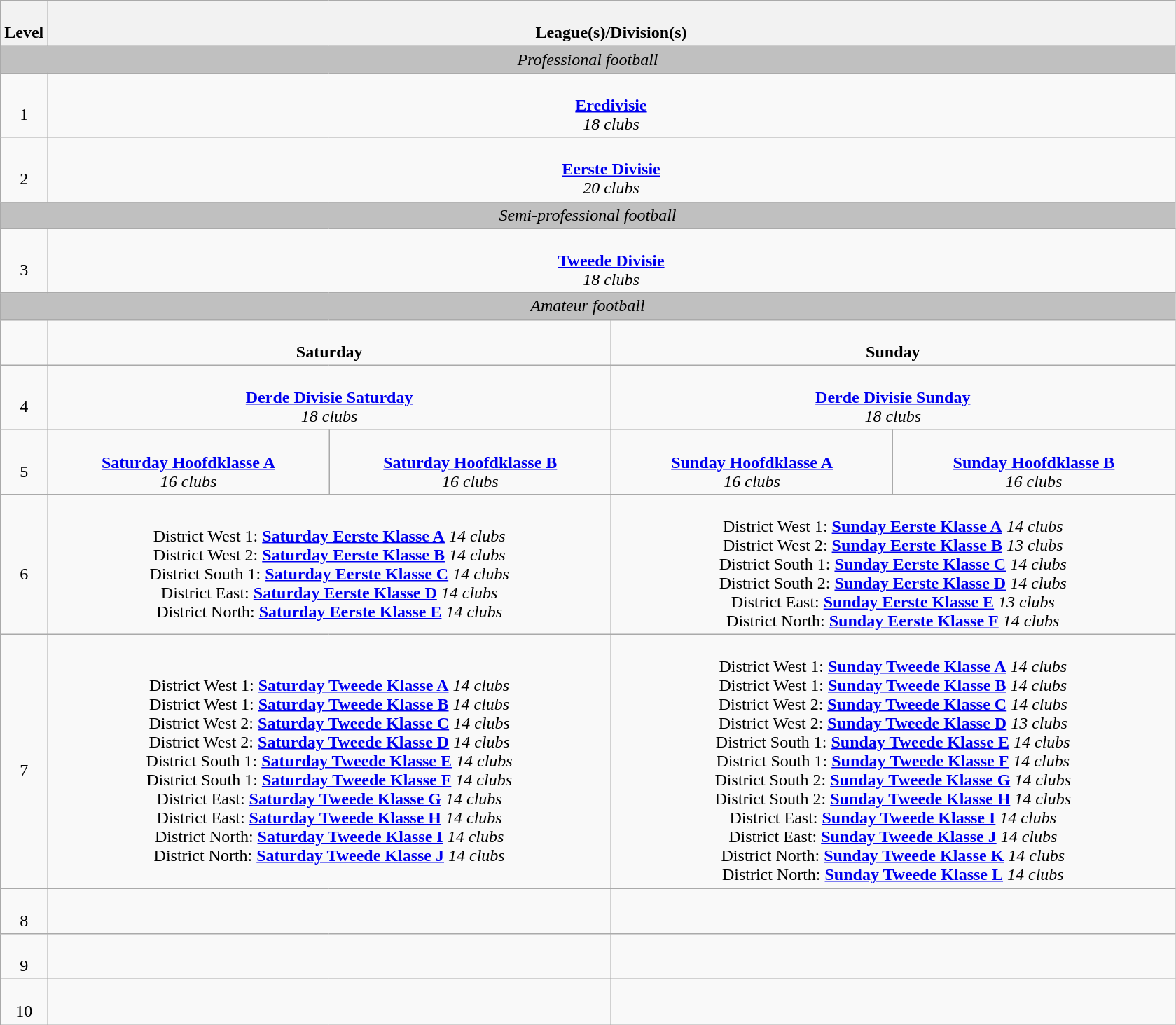<table class="wikitable" style="text-align: center;">
<tr>
<th style="width:4%;"><br>Level</th>
<th colspan="6" style="width:96%;"><br>League(s)/Division(s)</th>
</tr>
<tr>
<td colspan="7"  style="background:silver; text-align:center;"><em>Professional football</em></td>
</tr>
<tr>
<td style="width:4%;"><br>1</td>
<td colspan="6" style="width:96%;"><br><strong><a href='#'>Eredivisie</a></strong><br>
<em>18 clubs</em></td>
</tr>
<tr>
<td style="width:4%;"><br>2</td>
<td colspan="6" style="width:96%;"><br><strong><a href='#'>Eerste Divisie</a></strong><br>
<em>20 clubs</em></td>
</tr>
<tr>
<td colspan="7"  style="background:silver; text-align:center;"><em>Semi-professional football</em></td>
</tr>
<tr>
<td style="width:4%;"><br>3</td>
<td colspan="6" style="width:96%;"><br><strong><a href='#'>Tweede Divisie</a></strong><br>
<em>18 clubs</em></td>
</tr>
<tr>
<td colspan="7"  style="background:silver; text-align:center;"><em>Amateur football</em></td>
</tr>
<tr>
<td style="width:4%;"></td>
<td colspan="2" style="width:48%;"><br><strong>Saturday</strong></td>
<td colspan="2" style="width:48%;"><br><strong>Sunday</strong></td>
</tr>
<tr>
<td style="width:4%;"><br>4</td>
<td colspan="2" style="width:48%;"><br><strong><a href='#'>Derde Divisie Saturday</a></strong><br>
<em>18 clubs</em></td>
<td colspan="2" style="width:48%;"><br><strong><a href='#'>Derde Divisie Sunday</a></strong><br>
<em>18 clubs</em></td>
</tr>
<tr>
<td style="width:4%;"><br>5</td>
<td style="width:24%;"><br><strong><a href='#'>Saturday Hoofdklasse A</a></strong><br>
<em>16 clubs</em></td>
<td style="width:24%;"><br><strong><a href='#'>Saturday Hoofdklasse B</a></strong><br>
<em>16 clubs</em></td>
<td style="width:24%;"><br><strong><a href='#'>Sunday Hoofdklasse A</a></strong><br>
<em>16 clubs</em></td>
<td style="width:24%;"><br><strong><a href='#'>Sunday Hoofdklasse B</a></strong><br>
<em>16 clubs</em></td>
</tr>
<tr>
<td style="width:4%;"><br>6</td>
<td colspan="2" style="width:48%;"><br>District West 1: <strong><a href='#'>Saturday Eerste Klasse A</a></strong> <em>14 clubs</em> <br>
District West 2: <strong><a href='#'>Saturday Eerste Klasse B</a></strong> <em>14 clubs</em> <br>
District South 1: <strong><a href='#'>Saturday Eerste Klasse C</a></strong> <em>14 clubs</em> <br>
District East: <strong><a href='#'>Saturday Eerste Klasse D</a></strong> <em>14 clubs</em> <br>
District North: <strong><a href='#'>Saturday Eerste Klasse E</a></strong> <em>14 clubs</em> <br>
</td>
<td colspan="2" style="width:48%;"><br>District West 1: <strong><a href='#'>Sunday Eerste Klasse A</a></strong> <em>14 clubs</em> <br>
District West 2: <strong><a href='#'>Sunday Eerste Klasse B</a></strong> <em>13 clubs</em> <br>
District South 1: <strong><a href='#'>Sunday Eerste Klasse C</a></strong> <em>14 clubs</em> <br>
District South 2: <strong><a href='#'>Sunday Eerste Klasse D</a></strong> <em>14 clubs</em> <br>
District East: <strong><a href='#'>Sunday Eerste Klasse E</a></strong> <em>13 clubs</em> <br>
District North: <strong><a href='#'>Sunday Eerste Klasse F</a></strong> <em>14 clubs</em> <br>
</td>
</tr>
<tr>
<td style="width:4%;"><br>7</td>
<td colspan="2" style="width:48%;"><br>District West 1: <strong><a href='#'>Saturday Tweede Klasse A</a></strong> <em>14 clubs</em> <br>
District West 1: <strong><a href='#'>Saturday Tweede Klasse B</a></strong> <em>14 clubs</em> <br>
District West 2: <strong><a href='#'>Saturday Tweede Klasse C</a></strong> <em>14 clubs</em> <br>
District West 2: <strong><a href='#'>Saturday Tweede Klasse D</a></strong> <em>14 clubs</em> <br>
District South 1: <strong><a href='#'>Saturday Tweede Klasse E</a></strong> <em>14 clubs</em> <br>
District South 1: <strong><a href='#'>Saturday Tweede Klasse F</a></strong> <em>14 clubs</em> <br>
District East: <strong><a href='#'>Saturday Tweede Klasse G</a></strong> <em>14 clubs</em> <br>
District East: <strong><a href='#'>Saturday Tweede Klasse H</a></strong> <em>14 clubs</em> <br>
District North: <strong><a href='#'>Saturday Tweede Klasse I</a></strong> <em>14 clubs</em> <br>
District North: <strong><a href='#'>Saturday Tweede Klasse J</a></strong> <em>14 clubs</em> <br>
</td>
<td colspan="2" style="width:48%;"><br>District West 1: <strong><a href='#'>Sunday Tweede Klasse A</a></strong> <em>14 clubs</em> <br>
District West 1: <strong><a href='#'>Sunday Tweede Klasse B</a></strong> <em>14 clubs</em> <br>
District West 2: <strong><a href='#'>Sunday Tweede Klasse C</a></strong> <em>14 clubs</em> <br>
District West 2: <strong><a href='#'>Sunday Tweede Klasse D</a></strong> <em>13 clubs</em> <br>
District South 1: <strong><a href='#'>Sunday Tweede Klasse E</a></strong> <em>14 clubs</em> <br>
District South 1: <strong><a href='#'>Sunday Tweede Klasse F</a></strong> <em>14 clubs</em> <br>
District South 2: <strong><a href='#'>Sunday Tweede Klasse G</a></strong> <em>14 clubs</em> <br>
District South 2: <strong><a href='#'>Sunday Tweede Klasse H</a></strong> <em>14 clubs</em> <br>
District East: <strong><a href='#'>Sunday Tweede Klasse I</a></strong> <em>14 clubs</em> <br>
District East: <strong><a href='#'>Sunday Tweede Klasse J</a></strong> <em>14 clubs</em> <br>
District North: <strong><a href='#'>Sunday Tweede Klasse K</a></strong> <em>14 clubs</em> <br>
District North: <strong><a href='#'>Sunday Tweede Klasse L</a></strong> <em>14 clubs</em> <br>
</td>
</tr>
<tr>
<td style="width:4%;"><br>8</td>
<td colspan="2" style="width:48%;"><br></td>
<td colspan="2" style="width:48%;"><br></td>
</tr>
<tr>
<td style="width:4%;"><br>9</td>
<td colspan="2" style="width:48%;"><br></td>
<td colspan="2" style="width:48%;"><br></td>
</tr>
<tr>
<td style="width:4%;"><br>10</td>
<td colspan="2" style="width:48%;"><br></td>
<td colspan="2" style="width:48%;"><br></td>
</tr>
</table>
